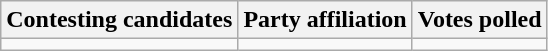<table class="wikitable sortable">
<tr>
<th>Contesting candidates</th>
<th>Party affiliation</th>
<th>Votes polled</th>
</tr>
<tr>
<td></td>
<td></td>
<td></td>
</tr>
</table>
